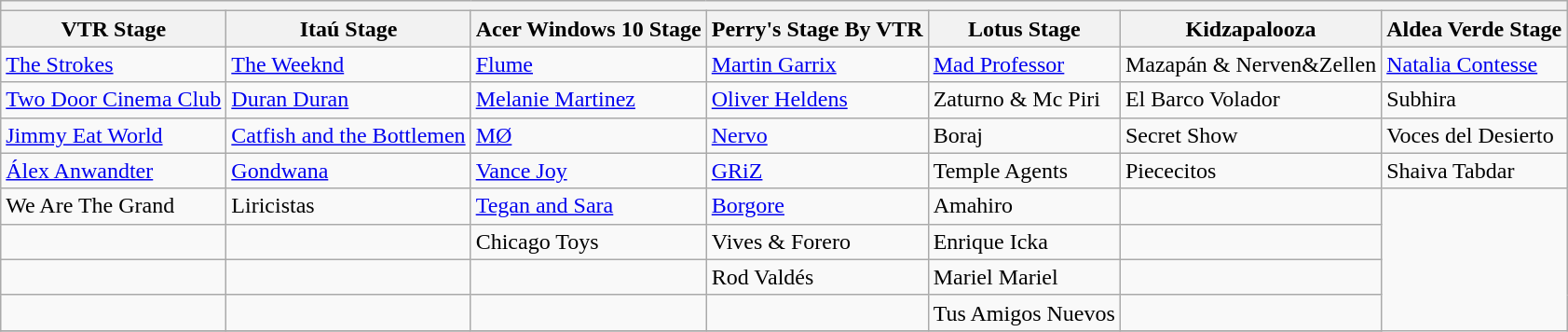<table class="wikitable">
<tr>
<th colspan="7"></th>
</tr>
<tr>
<th>VTR Stage</th>
<th>Itaú Stage</th>
<th>Acer Windows 10 Stage</th>
<th>Perry's Stage By VTR</th>
<th>Lotus Stage</th>
<th>Kidzapalooza</th>
<th>Aldea Verde Stage</th>
</tr>
<tr>
<td><a href='#'>The Strokes</a></td>
<td><a href='#'>The Weeknd</a></td>
<td><a href='#'>Flume</a></td>
<td><a href='#'>Martin Garrix</a></td>
<td><a href='#'>Mad Professor</a></td>
<td>Mazapán & Nerven&Zellen</td>
<td><a href='#'>Natalia Contesse</a></td>
</tr>
<tr>
<td><a href='#'>Two Door Cinema Club</a></td>
<td><a href='#'>Duran Duran</a></td>
<td><a href='#'>Melanie Martinez</a></td>
<td><a href='#'>Oliver Heldens</a></td>
<td>Zaturno & Mc Piri</td>
<td>El Barco Volador</td>
<td>Subhira</td>
</tr>
<tr>
<td><a href='#'>Jimmy Eat World</a></td>
<td><a href='#'>Catfish and the Bottlemen</a></td>
<td><a href='#'>MØ</a></td>
<td><a href='#'>Nervo</a></td>
<td>Boraj</td>
<td>Secret Show</td>
<td>Voces del Desierto</td>
</tr>
<tr>
<td><a href='#'>Álex Anwandter</a></td>
<td><a href='#'>Gondwana</a></td>
<td><a href='#'>Vance Joy</a></td>
<td><a href='#'>GRiZ</a></td>
<td>Temple Agents</td>
<td>Piececitos</td>
<td>Shaiva Tabdar</td>
</tr>
<tr>
<td>We Are The Grand</td>
<td>Liricistas</td>
<td><a href='#'>Tegan and Sara</a></td>
<td><a href='#'>Borgore</a></td>
<td>Amahiro</td>
<td></td>
</tr>
<tr>
<td></td>
<td></td>
<td>Chicago Toys</td>
<td>Vives & Forero</td>
<td>Enrique Icka</td>
<td></td>
</tr>
<tr>
<td></td>
<td></td>
<td></td>
<td>Rod Valdés</td>
<td>Mariel Mariel</td>
<td></td>
</tr>
<tr>
<td></td>
<td></td>
<td></td>
<td></td>
<td>Tus Amigos Nuevos</td>
<td></td>
</tr>
<tr>
</tr>
</table>
